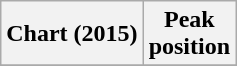<table class="wikitable plainrowheaders" style="text-align:center">
<tr>
<th scope="col">Chart (2015)</th>
<th scope="col">Peak<br>position</th>
</tr>
<tr>
</tr>
</table>
